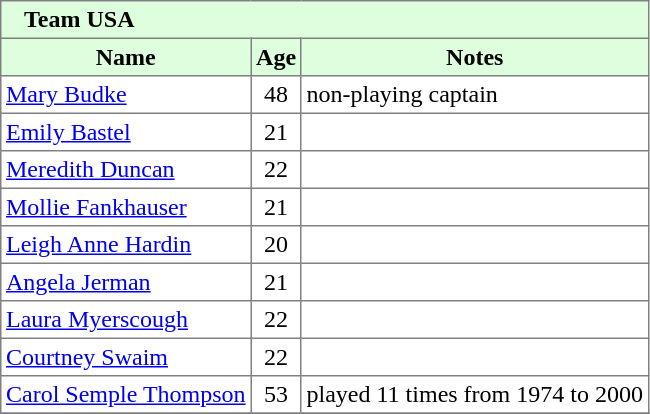<table border="1" cellpadding="3" style="border-collapse: collapse;">
<tr style="background:#ddffdd;">
<td colspan="6">   <strong>Team USA</strong></td>
</tr>
<tr style="background:#ddffdd;">
<th>Name</th>
<th>Age</th>
<th>Notes</th>
</tr>
<tr>
<td><a href='#'>Mary Budke</a></td>
<td align=center>48</td>
<td>non-playing captain</td>
</tr>
<tr>
<td><a href='#'>Emily Bastel</a></td>
<td align=center>21</td>
<td></td>
</tr>
<tr>
<td><a href='#'>Meredith Duncan</a></td>
<td align=center>22</td>
<td></td>
</tr>
<tr>
<td><a href='#'>Mollie Fankhauser</a></td>
<td align=center>21</td>
<td></td>
</tr>
<tr>
<td><a href='#'>Leigh Anne Hardin</a></td>
<td align=center>20</td>
<td></td>
</tr>
<tr>
<td><a href='#'>Angela Jerman</a></td>
<td align=center>21</td>
<td></td>
</tr>
<tr>
<td><a href='#'>Laura Myerscough</a></td>
<td align=center>22</td>
<td></td>
</tr>
<tr>
<td><a href='#'>Courtney Swaim</a></td>
<td align=center>22</td>
<td></td>
</tr>
<tr>
<td><a href='#'>Carol Semple Thompson</a></td>
<td align=center>53</td>
<td>played 11 times from 1974 to 2000</td>
</tr>
<tr>
</tr>
</table>
